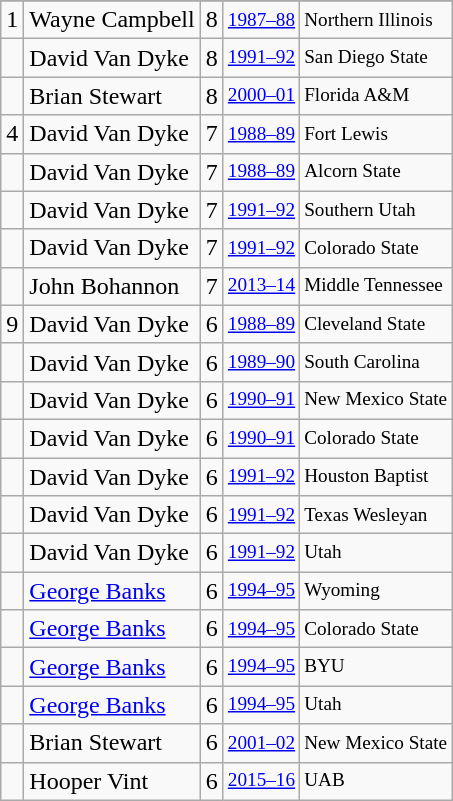<table class="wikitable">
<tr>
</tr>
<tr>
<td>1</td>
<td>Wayne Campbell</td>
<td>8</td>
<td style="font-size:80%;"><a href='#'>1987–88</a></td>
<td style="font-size:80%;">Northern Illinois</td>
</tr>
<tr>
<td></td>
<td>David Van Dyke</td>
<td>8</td>
<td style="font-size:80%;"><a href='#'>1991–92</a></td>
<td style="font-size:80%;">San Diego State</td>
</tr>
<tr>
<td></td>
<td>Brian Stewart</td>
<td>8</td>
<td style="font-size:80%;"><a href='#'>2000–01</a></td>
<td style="font-size:80%;">Florida A&M</td>
</tr>
<tr>
<td>4</td>
<td>David Van Dyke</td>
<td>7</td>
<td style="font-size:80%;"><a href='#'>1988–89</a></td>
<td style="font-size:80%;">Fort Lewis</td>
</tr>
<tr>
<td></td>
<td>David Van Dyke</td>
<td>7</td>
<td style="font-size:80%;"><a href='#'>1988–89</a></td>
<td style="font-size:80%;">Alcorn State</td>
</tr>
<tr>
<td></td>
<td>David Van Dyke</td>
<td>7</td>
<td style="font-size:80%;"><a href='#'>1991–92</a></td>
<td style="font-size:80%;">Southern Utah</td>
</tr>
<tr>
<td></td>
<td>David Van Dyke</td>
<td>7</td>
<td style="font-size:80%;"><a href='#'>1991–92</a></td>
<td style="font-size:80%;">Colorado State</td>
</tr>
<tr>
<td></td>
<td>John Bohannon</td>
<td>7</td>
<td style="font-size:80%;"><a href='#'>2013–14</a></td>
<td style="font-size:80%;">Middle Tennessee</td>
</tr>
<tr>
<td>9</td>
<td>David Van Dyke</td>
<td>6</td>
<td style="font-size:80%;"><a href='#'>1988–89</a></td>
<td style="font-size:80%;">Cleveland State</td>
</tr>
<tr>
<td></td>
<td>David Van Dyke</td>
<td>6</td>
<td style="font-size:80%;"><a href='#'>1989–90</a></td>
<td style="font-size:80%;">South Carolina</td>
</tr>
<tr>
<td></td>
<td>David Van Dyke</td>
<td>6</td>
<td style="font-size:80%;"><a href='#'>1990–91</a></td>
<td style="font-size:80%;">New Mexico State</td>
</tr>
<tr>
<td></td>
<td>David Van Dyke</td>
<td>6</td>
<td style="font-size:80%;"><a href='#'>1990–91</a></td>
<td style="font-size:80%;">Colorado State</td>
</tr>
<tr>
<td></td>
<td>David Van Dyke</td>
<td>6</td>
<td style="font-size:80%;"><a href='#'>1991–92</a></td>
<td style="font-size:80%;">Houston Baptist</td>
</tr>
<tr>
<td></td>
<td>David Van Dyke</td>
<td>6</td>
<td style="font-size:80%;"><a href='#'>1991–92</a></td>
<td style="font-size:80%;">Texas Wesleyan</td>
</tr>
<tr>
<td></td>
<td>David Van Dyke</td>
<td>6</td>
<td style="font-size:80%;"><a href='#'>1991–92</a></td>
<td style="font-size:80%;">Utah</td>
</tr>
<tr>
<td></td>
<td><a href='#'>George Banks</a></td>
<td>6</td>
<td style="font-size:80%;"><a href='#'>1994–95</a></td>
<td style="font-size:80%;">Wyoming</td>
</tr>
<tr>
<td></td>
<td><a href='#'>George Banks</a></td>
<td>6</td>
<td style="font-size:80%;"><a href='#'>1994–95</a></td>
<td style="font-size:80%;">Colorado State</td>
</tr>
<tr>
<td></td>
<td><a href='#'>George Banks</a></td>
<td>6</td>
<td style="font-size:80%;"><a href='#'>1994–95</a></td>
<td style="font-size:80%;">BYU</td>
</tr>
<tr>
<td></td>
<td><a href='#'>George Banks</a></td>
<td>6</td>
<td style="font-size:80%;"><a href='#'>1994–95</a></td>
<td style="font-size:80%;">Utah</td>
</tr>
<tr>
<td></td>
<td>Brian Stewart</td>
<td>6</td>
<td style="font-size:80%;"><a href='#'>2001–02</a></td>
<td style="font-size:80%;">New Mexico State</td>
</tr>
<tr>
<td></td>
<td>Hooper Vint</td>
<td>6</td>
<td style="font-size:80%;"><a href='#'>2015–16</a></td>
<td style="font-size:80%;">UAB</td>
</tr>
</table>
